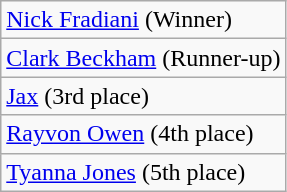<table class="wikitable">
<tr>
<td><a href='#'>Nick Fradiani</a> (Winner)</td>
</tr>
<tr>
<td><a href='#'>Clark Beckham</a> (Runner-up)</td>
</tr>
<tr>
<td><a href='#'>Jax</a> (3rd place)</td>
</tr>
<tr>
<td><a href='#'>Rayvon Owen</a> (4th place)</td>
</tr>
<tr>
<td><a href='#'>Tyanna Jones</a> (5th place)</td>
</tr>
</table>
